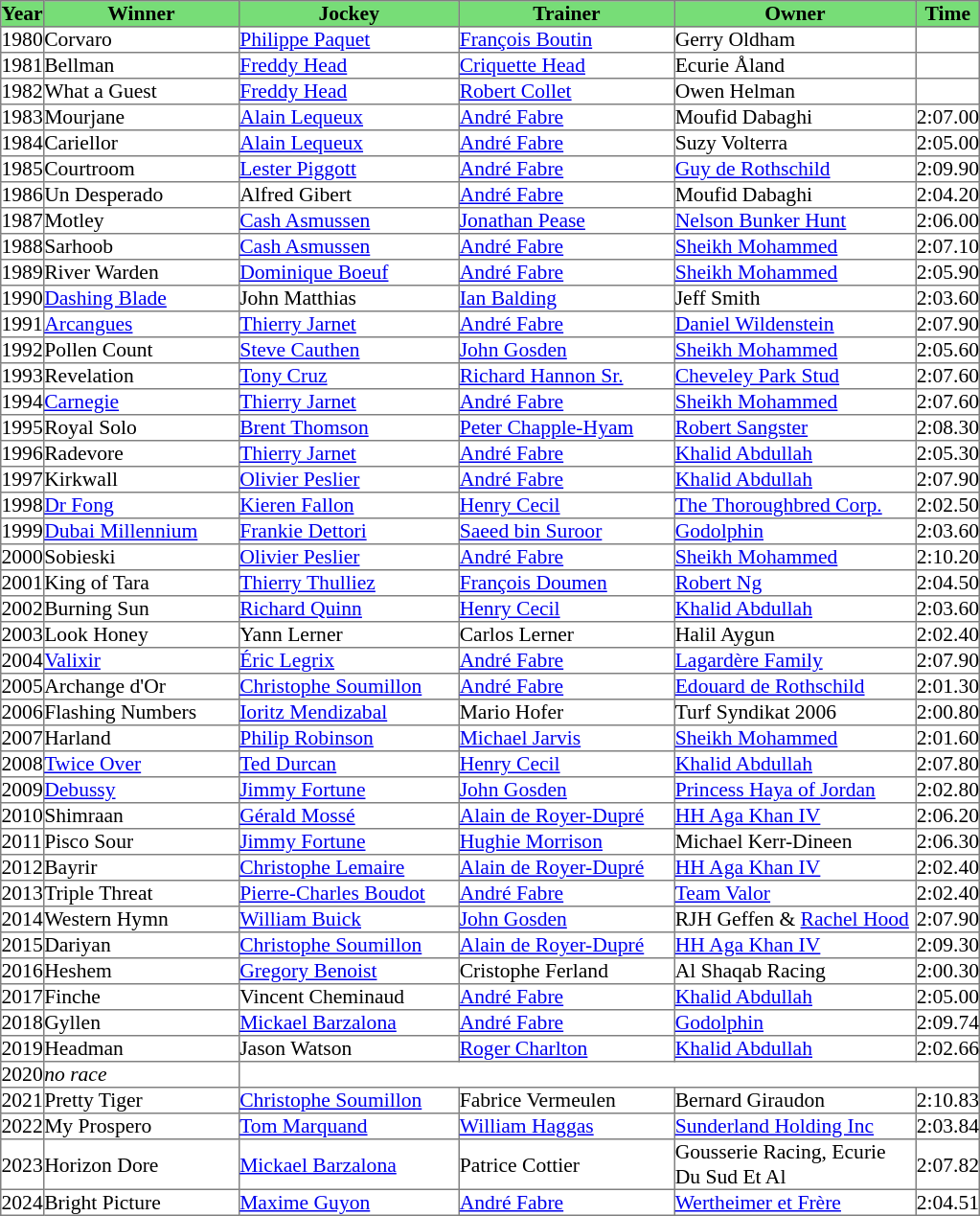<table class = "sortable" | border="1" cellpadding="0" style="border-collapse: collapse; font-size:90%">
<tr bgcolor="#77dd77" align="center">
<th>Year</th>
<th>Winner</th>
<th>Jockey</th>
<th>Trainer</th>
<th>Owner</th>
<th>Time</th>
</tr>
<tr>
<td>1980</td>
<td width=135px>Corvaro</td>
<td width=152px><a href='#'>Philippe Paquet</a></td>
<td width=149px><a href='#'>François Boutin</a></td>
<td width=167px>Gerry Oldham</td>
<td></td>
</tr>
<tr>
<td>1981</td>
<td>Bellman</td>
<td><a href='#'>Freddy Head</a></td>
<td><a href='#'>Criquette Head</a></td>
<td>Ecurie Åland</td>
<td></td>
</tr>
<tr>
<td>1982</td>
<td>What a Guest</td>
<td><a href='#'>Freddy Head</a></td>
<td><a href='#'>Robert Collet</a></td>
<td>Owen Helman</td>
<td></td>
</tr>
<tr>
<td>1983</td>
<td>Mourjane</td>
<td><a href='#'>Alain Lequeux</a></td>
<td><a href='#'>André Fabre</a></td>
<td>Moufid Dabaghi</td>
<td>2:07.00</td>
</tr>
<tr>
<td>1984</td>
<td>Cariellor</td>
<td><a href='#'>Alain Lequeux</a></td>
<td><a href='#'>André Fabre</a></td>
<td>Suzy Volterra</td>
<td>2:05.00</td>
</tr>
<tr>
<td>1985</td>
<td>Courtroom</td>
<td><a href='#'>Lester Piggott</a></td>
<td><a href='#'>André Fabre</a></td>
<td><a href='#'>Guy de Rothschild</a></td>
<td>2:09.90</td>
</tr>
<tr>
<td>1986</td>
<td>Un Desperado</td>
<td>Alfred Gibert</td>
<td><a href='#'>André Fabre</a></td>
<td>Moufid Dabaghi</td>
<td>2:04.20</td>
</tr>
<tr>
<td>1987</td>
<td>Motley</td>
<td><a href='#'>Cash Asmussen</a></td>
<td><a href='#'>Jonathan Pease</a></td>
<td><a href='#'>Nelson Bunker Hunt</a></td>
<td>2:06.00</td>
</tr>
<tr>
<td>1988</td>
<td>Sarhoob</td>
<td><a href='#'>Cash Asmussen</a></td>
<td><a href='#'>André Fabre</a></td>
<td><a href='#'>Sheikh Mohammed</a></td>
<td>2:07.10</td>
</tr>
<tr>
<td>1989</td>
<td>River Warden</td>
<td><a href='#'>Dominique Boeuf</a></td>
<td><a href='#'>André Fabre</a></td>
<td><a href='#'>Sheikh Mohammed</a></td>
<td>2:05.90</td>
</tr>
<tr>
<td>1990</td>
<td><a href='#'>Dashing Blade</a></td>
<td>John Matthias</td>
<td><a href='#'>Ian Balding</a></td>
<td>Jeff Smith</td>
<td>2:03.60</td>
</tr>
<tr>
<td>1991</td>
<td><a href='#'>Arcangues</a></td>
<td><a href='#'>Thierry Jarnet</a></td>
<td><a href='#'>André Fabre</a></td>
<td><a href='#'>Daniel Wildenstein</a></td>
<td>2:07.90</td>
</tr>
<tr>
<td>1992</td>
<td>Pollen Count</td>
<td><a href='#'>Steve Cauthen</a></td>
<td><a href='#'>John Gosden</a></td>
<td><a href='#'>Sheikh Mohammed</a></td>
<td>2:05.60</td>
</tr>
<tr>
<td>1993</td>
<td>Revelation</td>
<td><a href='#'>Tony Cruz</a></td>
<td><a href='#'>Richard Hannon Sr.</a></td>
<td><a href='#'>Cheveley Park Stud</a></td>
<td>2:07.60</td>
</tr>
<tr>
<td>1994</td>
<td><a href='#'>Carnegie</a></td>
<td><a href='#'>Thierry Jarnet</a></td>
<td><a href='#'>André Fabre</a></td>
<td><a href='#'>Sheikh Mohammed</a></td>
<td>2:07.60</td>
</tr>
<tr>
<td>1995</td>
<td>Royal Solo</td>
<td><a href='#'>Brent Thomson</a></td>
<td><a href='#'>Peter Chapple-Hyam</a></td>
<td><a href='#'>Robert Sangster</a></td>
<td>2:08.30</td>
</tr>
<tr>
<td>1996</td>
<td>Radevore </td>
<td><a href='#'>Thierry Jarnet</a></td>
<td><a href='#'>André Fabre</a></td>
<td><a href='#'>Khalid Abdullah</a></td>
<td>2:05.30</td>
</tr>
<tr>
<td>1997</td>
<td>Kirkwall</td>
<td><a href='#'>Olivier Peslier</a></td>
<td><a href='#'>André Fabre</a></td>
<td><a href='#'>Khalid Abdullah</a></td>
<td>2:07.90</td>
</tr>
<tr>
<td>1998</td>
<td><a href='#'>Dr Fong</a></td>
<td><a href='#'>Kieren Fallon</a></td>
<td><a href='#'>Henry Cecil</a></td>
<td><a href='#'>The Thoroughbred Corp.</a></td>
<td>2:02.50</td>
</tr>
<tr>
<td>1999</td>
<td><a href='#'>Dubai Millennium</a></td>
<td><a href='#'>Frankie Dettori</a></td>
<td><a href='#'>Saeed bin Suroor</a></td>
<td><a href='#'>Godolphin</a></td>
<td>2:03.60</td>
</tr>
<tr>
<td>2000</td>
<td>Sobieski</td>
<td><a href='#'>Olivier Peslier</a></td>
<td><a href='#'>André Fabre</a></td>
<td><a href='#'>Sheikh Mohammed</a></td>
<td>2:10.20</td>
</tr>
<tr>
<td>2001</td>
<td>King of Tara</td>
<td><a href='#'>Thierry Thulliez</a></td>
<td><a href='#'>François Doumen</a></td>
<td><a href='#'>Robert Ng</a></td>
<td>2:04.50</td>
</tr>
<tr>
<td>2002</td>
<td>Burning Sun</td>
<td><a href='#'>Richard Quinn</a></td>
<td><a href='#'>Henry Cecil</a></td>
<td><a href='#'>Khalid Abdullah</a></td>
<td>2:03.60</td>
</tr>
<tr>
<td>2003</td>
<td>Look Honey</td>
<td>Yann Lerner</td>
<td>Carlos Lerner</td>
<td>Halil Aygun</td>
<td>2:02.40</td>
</tr>
<tr>
<td>2004</td>
<td><a href='#'>Valixir</a></td>
<td><a href='#'>Éric Legrix</a></td>
<td><a href='#'>André Fabre</a></td>
<td><a href='#'>Lagardère Family</a></td>
<td>2:07.90</td>
</tr>
<tr>
<td>2005</td>
<td>Archange d'Or</td>
<td><a href='#'>Christophe Soumillon</a></td>
<td><a href='#'>André Fabre</a></td>
<td><a href='#'>Edouard de Rothschild</a></td>
<td>2:01.30</td>
</tr>
<tr>
<td>2006</td>
<td>Flashing Numbers</td>
<td><a href='#'>Ioritz Mendizabal</a></td>
<td>Mario Hofer</td>
<td>Turf Syndikat 2006</td>
<td>2:00.80</td>
</tr>
<tr>
<td>2007</td>
<td>Harland</td>
<td><a href='#'>Philip Robinson</a></td>
<td><a href='#'>Michael Jarvis</a></td>
<td><a href='#'>Sheikh Mohammed</a></td>
<td>2:01.60</td>
</tr>
<tr>
<td>2008</td>
<td><a href='#'>Twice Over</a></td>
<td><a href='#'>Ted Durcan</a></td>
<td><a href='#'>Henry Cecil</a></td>
<td><a href='#'>Khalid Abdullah</a></td>
<td>2:07.80</td>
</tr>
<tr>
<td>2009</td>
<td><a href='#'>Debussy</a></td>
<td><a href='#'>Jimmy Fortune</a></td>
<td><a href='#'>John Gosden</a></td>
<td><a href='#'>Princess Haya of Jordan</a></td>
<td>2:02.80</td>
</tr>
<tr>
<td>2010</td>
<td>Shimraan</td>
<td><a href='#'>Gérald Mossé</a></td>
<td><a href='#'>Alain de Royer-Dupré</a></td>
<td><a href='#'>HH Aga Khan IV</a></td>
<td>2:06.20</td>
</tr>
<tr>
<td>2011</td>
<td>Pisco Sour</td>
<td><a href='#'>Jimmy Fortune</a></td>
<td><a href='#'>Hughie Morrison</a></td>
<td>Michael Kerr-Dineen</td>
<td>2:06.30</td>
</tr>
<tr>
<td>2012</td>
<td>Bayrir</td>
<td><a href='#'>Christophe Lemaire</a></td>
<td><a href='#'>Alain de Royer-Dupré</a></td>
<td><a href='#'>HH Aga Khan IV</a></td>
<td>2:02.40</td>
</tr>
<tr>
<td>2013</td>
<td>Triple Threat</td>
<td><a href='#'>Pierre-Charles Boudot</a></td>
<td><a href='#'>André Fabre</a></td>
<td><a href='#'>Team Valor</a></td>
<td>2:02.40</td>
</tr>
<tr>
<td>2014</td>
<td>Western Hymn</td>
<td><a href='#'>William Buick</a></td>
<td><a href='#'>John Gosden</a></td>
<td>RJH Geffen & <a href='#'>Rachel Hood</a></td>
<td>2:07.90</td>
</tr>
<tr>
<td>2015</td>
<td>Dariyan</td>
<td><a href='#'>Christophe Soumillon</a></td>
<td><a href='#'>Alain de Royer-Dupré</a></td>
<td><a href='#'>HH Aga Khan IV</a></td>
<td>2:09.30</td>
</tr>
<tr>
<td>2016</td>
<td>Heshem</td>
<td><a href='#'>Gregory Benoist</a></td>
<td>Cristophe Ferland</td>
<td>Al Shaqab Racing</td>
<td>2:00.30</td>
</tr>
<tr>
<td>2017</td>
<td>Finche</td>
<td>Vincent Cheminaud</td>
<td><a href='#'>André Fabre</a></td>
<td><a href='#'>Khalid Abdullah</a></td>
<td>2:05.00</td>
</tr>
<tr>
<td>2018</td>
<td>Gyllen</td>
<td><a href='#'>Mickael Barzalona</a></td>
<td><a href='#'>André Fabre</a></td>
<td><a href='#'>Godolphin</a></td>
<td>2:09.74</td>
</tr>
<tr>
<td>2019</td>
<td>Headman</td>
<td>Jason Watson</td>
<td><a href='#'>Roger Charlton</a></td>
<td><a href='#'>Khalid Abdullah</a></td>
<td>2:02.66</td>
</tr>
<tr>
<td>2020</td>
<td><em>no race</em></td>
</tr>
<tr>
<td>2021</td>
<td>Pretty Tiger</td>
<td><a href='#'>Christophe Soumillon</a></td>
<td>Fabrice Vermeulen</td>
<td>Bernard Giraudon</td>
<td>2:10.83</td>
</tr>
<tr>
<td>2022</td>
<td>My Prospero</td>
<td><a href='#'>Tom Marquand</a></td>
<td><a href='#'>William Haggas</a></td>
<td><a href='#'>Sunderland Holding Inc</a></td>
<td>2:03.84</td>
</tr>
<tr>
<td>2023</td>
<td>Horizon Dore</td>
<td><a href='#'>Mickael Barzalona</a></td>
<td>Patrice Cottier</td>
<td>Gousserie Racing, Ecurie Du Sud Et Al</td>
<td>2:07.82</td>
</tr>
<tr>
<td>2024</td>
<td>Bright Picture</td>
<td><a href='#'>Maxime Guyon</a></td>
<td><a href='#'>André Fabre</a></td>
<td><a href='#'>Wertheimer et Frère</a></td>
<td>2:04.51</td>
</tr>
</table>
